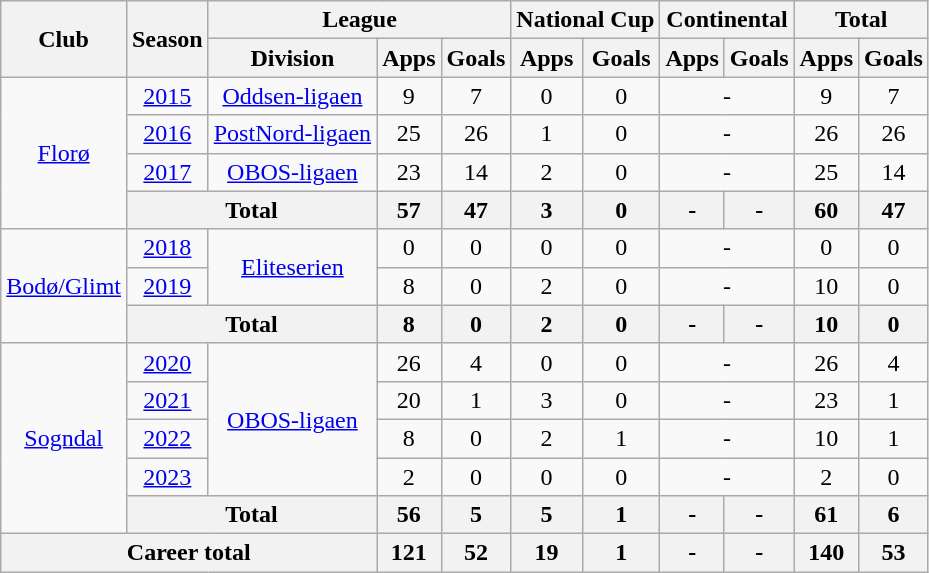<table class="wikitable" style="text-align: center;">
<tr>
<th rowspan="2">Club</th>
<th rowspan="2">Season</th>
<th colspan="3">League</th>
<th colspan="2">National Cup</th>
<th colspan="2">Continental</th>
<th colspan="2">Total</th>
</tr>
<tr>
<th>Division</th>
<th>Apps</th>
<th>Goals</th>
<th>Apps</th>
<th>Goals</th>
<th>Apps</th>
<th>Goals</th>
<th>Apps</th>
<th>Goals</th>
</tr>
<tr>
<td rowspan="4"><a href='#'>Florø</a></td>
<td><a href='#'>2015</a></td>
<td rowspan="1"><a href='#'>Oddsen-ligaen</a></td>
<td>9</td>
<td>7</td>
<td>0</td>
<td>0</td>
<td colspan="2">-</td>
<td>9</td>
<td>7</td>
</tr>
<tr>
<td><a href='#'>2016</a></td>
<td rowspan="1"><a href='#'>PostNord-ligaen</a></td>
<td>25</td>
<td>26</td>
<td>1</td>
<td>0</td>
<td colspan="2">-</td>
<td>26</td>
<td>26</td>
</tr>
<tr>
<td><a href='#'>2017</a></td>
<td rowspan="1"><a href='#'>OBOS-ligaen</a></td>
<td>23</td>
<td>14</td>
<td>2</td>
<td>0</td>
<td colspan="2">-</td>
<td>25</td>
<td>14</td>
</tr>
<tr>
<th colspan="2">Total</th>
<th>57</th>
<th>47</th>
<th>3</th>
<th>0</th>
<th>-</th>
<th>-</th>
<th>60</th>
<th>47</th>
</tr>
<tr>
<td rowspan="3"><a href='#'>Bodø/Glimt</a></td>
<td><a href='#'>2018</a></td>
<td rowspan="2"><a href='#'>Eliteserien</a></td>
<td>0</td>
<td>0</td>
<td>0</td>
<td>0</td>
<td colspan="2">-</td>
<td>0</td>
<td>0</td>
</tr>
<tr>
<td><a href='#'>2019</a></td>
<td>8</td>
<td>0</td>
<td>2</td>
<td>0</td>
<td colspan="2">-</td>
<td>10</td>
<td>0</td>
</tr>
<tr>
<th colspan="2">Total</th>
<th>8</th>
<th>0</th>
<th>2</th>
<th>0</th>
<th>-</th>
<th>-</th>
<th>10</th>
<th>0</th>
</tr>
<tr>
<td rowspan="5"><a href='#'>Sogndal</a></td>
<td><a href='#'>2020</a></td>
<td rowspan="4"><a href='#'>OBOS-ligaen</a></td>
<td>26</td>
<td>4</td>
<td>0</td>
<td>0</td>
<td colspan="2">-</td>
<td>26</td>
<td>4</td>
</tr>
<tr>
<td><a href='#'>2021</a></td>
<td>20</td>
<td>1</td>
<td>3</td>
<td>0</td>
<td colspan="2">-</td>
<td>23</td>
<td>1</td>
</tr>
<tr>
<td><a href='#'>2022</a></td>
<td>8</td>
<td>0</td>
<td>2</td>
<td>1</td>
<td colspan="2">-</td>
<td>10</td>
<td>1</td>
</tr>
<tr>
<td><a href='#'>2023</a></td>
<td>2</td>
<td>0</td>
<td>0</td>
<td>0</td>
<td colspan="2">-</td>
<td>2</td>
<td>0</td>
</tr>
<tr>
<th colspan="2">Total</th>
<th>56</th>
<th>5</th>
<th>5</th>
<th>1</th>
<th>-</th>
<th>-</th>
<th>61</th>
<th>6</th>
</tr>
<tr>
<th colspan="3">Career total</th>
<th>121</th>
<th>52</th>
<th>19</th>
<th>1</th>
<th>-</th>
<th>-</th>
<th>140</th>
<th>53</th>
</tr>
</table>
